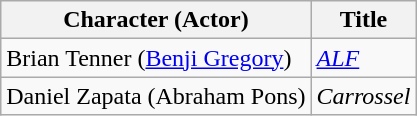<table class="wikitable">
<tr>
<th>Character (Actor)</th>
<th>Title</th>
</tr>
<tr>
<td>Brian Tenner (<a href='#'>Benji Gregory</a>)</td>
<td><a href='#'><em>ALF</em></a></td>
</tr>
<tr>
<td>Daniel Zapata (Abraham Pons)</td>
<td><em>Carrossel</em></td>
</tr>
</table>
